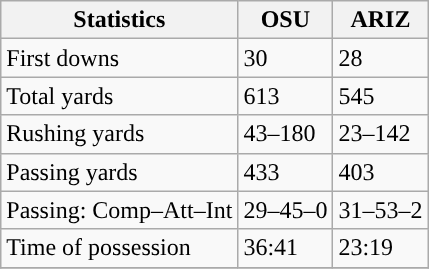<table class="wikitable" style="float: left;">
<tr>
<th>Statistics</th>
<th>OSU</th>
<th>ARIZ</th>
</tr>
<tr>
<td>First downs</td>
<td>30</td>
<td>28</td>
</tr>
<tr>
<td>Total yards</td>
<td>613</td>
<td>545</td>
</tr>
<tr>
<td>Rushing yards</td>
<td>43–180</td>
<td>23–142</td>
</tr>
<tr>
<td>Passing yards</td>
<td>433</td>
<td>403</td>
</tr>
<tr>
<td>Passing: Comp–Att–Int</td>
<td>29–45–0</td>
<td>31–53–2</td>
</tr>
<tr>
<td>Time of possession</td>
<td>36:41</td>
<td>23:19</td>
</tr>
<tr>
</tr>
</table>
